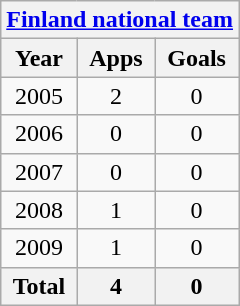<table class="wikitable" style="text-align:center">
<tr>
<th colspan=3><a href='#'>Finland national team</a></th>
</tr>
<tr>
<th>Year</th>
<th>Apps</th>
<th>Goals</th>
</tr>
<tr>
<td>2005</td>
<td>2</td>
<td>0</td>
</tr>
<tr>
<td>2006</td>
<td>0</td>
<td>0</td>
</tr>
<tr>
<td>2007</td>
<td>0</td>
<td>0</td>
</tr>
<tr>
<td>2008</td>
<td>1</td>
<td>0</td>
</tr>
<tr>
<td>2009</td>
<td>1</td>
<td>0</td>
</tr>
<tr>
<th>Total</th>
<th>4</th>
<th>0</th>
</tr>
</table>
